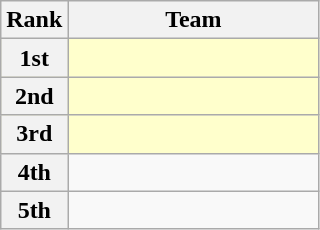<table class=wikitable>
<tr>
<th>Rank</th>
<th width=160px>Team</th>
</tr>
<tr bgcolor=#ffffcc>
<th>1st</th>
<td></td>
</tr>
<tr bgcolor=#ffffcc>
<th>2nd</th>
<td></td>
</tr>
<tr bgcolor=#ffffcc>
<th>3rd</th>
<td></td>
</tr>
<tr>
<th>4th</th>
<td></td>
</tr>
<tr>
<th>5th</th>
<td></td>
</tr>
</table>
